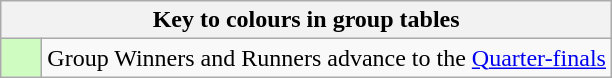<table class="wikitable" style="text-align: center;">
<tr>
<th colspan=2>Key to colours in group tables</th>
</tr>
<tr>
<td bgcolor=#cffcc style="width: 20px;"></td>
<td align=left>Group Winners and Runners advance to the <a href='#'>Quarter-finals</a></td>
</tr>
</table>
